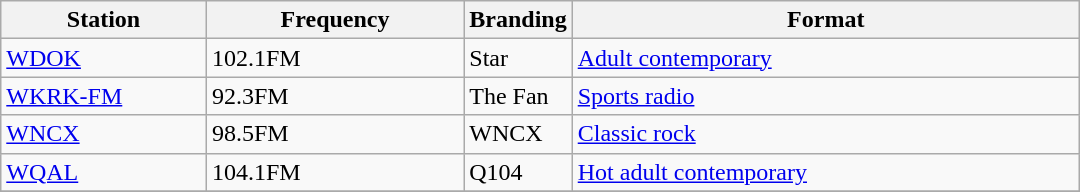<table class="wikitable sortable" style="width:45em;">
<tr>
<th style="width:20%">Station</th>
<th style="width:25%">Frequency</th>
<th style="width:5%">Branding</th>
<th style="width:50%">Format</th>
</tr>
<tr>
<td><a href='#'>WDOK</a></td>
<td>102.1FM</td>
<td>Star</td>
<td><a href='#'>Adult contemporary</a></td>
</tr>
<tr>
<td><a href='#'>WKRK-FM</a></td>
<td>92.3FM</td>
<td>The Fan</td>
<td><a href='#'>Sports radio</a></td>
</tr>
<tr>
<td><a href='#'>WNCX</a></td>
<td>98.5FM</td>
<td>WNCX</td>
<td><a href='#'>Classic rock</a></td>
</tr>
<tr>
<td><a href='#'>WQAL</a></td>
<td>104.1FM</td>
<td>Q104</td>
<td><a href='#'>Hot adult contemporary</a></td>
</tr>
<tr>
</tr>
</table>
